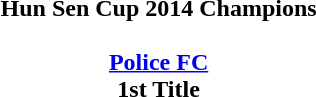<table width=95%>
<tr align=center>
<td><strong>Hun Sen Cup 2014 Champions</strong><br><br> <strong><a href='#'>Police FC</a></strong><br><strong>1st Title</strong></td>
</tr>
</table>
